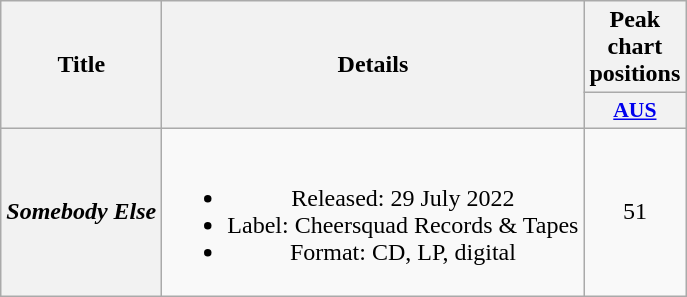<table class="wikitable plainrowheaders" style="text-align:center;" border="1">
<tr>
<th scope="col" rowspan="2">Title</th>
<th scope="col" rowspan="2">Details</th>
<th scope="col" colspan="1">Peak chart positions</th>
</tr>
<tr>
<th scope="col" style="width:3em;font-size:90%;"><a href='#'>AUS</a><br></th>
</tr>
<tr>
<th scope="row"><em>Somebody Else</em></th>
<td><br><ul><li>Released: 29 July 2022</li><li>Label: Cheersquad Records & Tapes</li><li>Format: CD, LP, digital</li></ul></td>
<td>51</td>
</tr>
</table>
